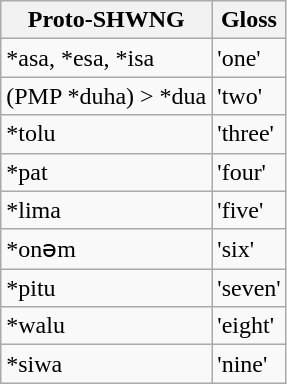<table class=wikitable>
<tr>
<th>Proto-SHWNG</th>
<th>Gloss</th>
</tr>
<tr>
<td>*asa, *esa, *isa</td>
<td>'one'</td>
</tr>
<tr>
<td>(PMP *duha) > *dua</td>
<td>'two'</td>
</tr>
<tr>
<td>*tolu</td>
<td>'three'</td>
</tr>
<tr>
<td>*pat</td>
<td>'four'</td>
</tr>
<tr>
<td>*lima</td>
<td>'five'</td>
</tr>
<tr>
<td>*onəm</td>
<td>'six'</td>
</tr>
<tr>
<td>*pitu</td>
<td>'seven'</td>
</tr>
<tr>
<td>*walu</td>
<td>'eight'</td>
</tr>
<tr>
<td>*siwa</td>
<td>'nine'</td>
</tr>
</table>
